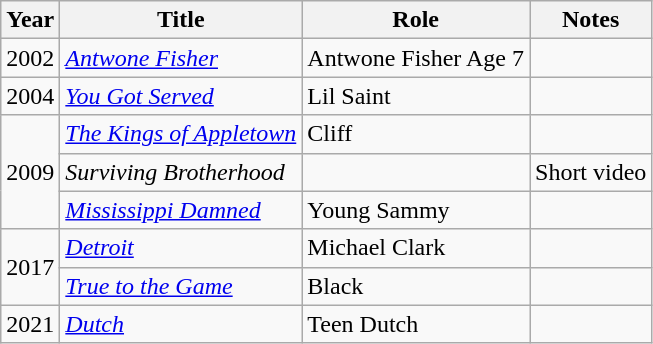<table class="wikitable sortable">
<tr>
<th>Year</th>
<th>Title</th>
<th>Role</th>
<th class="unsortable">Notes</th>
</tr>
<tr>
<td>2002</td>
<td><em><a href='#'>Antwone Fisher</a></em></td>
<td>Antwone Fisher Age 7</td>
<td></td>
</tr>
<tr>
<td>2004</td>
<td><em><a href='#'>You Got Served</a></em></td>
<td>Lil Saint</td>
<td></td>
</tr>
<tr>
<td rowspan="3">2009</td>
<td><em><a href='#'>The Kings of Appletown</a></em></td>
<td>Cliff</td>
<td></td>
</tr>
<tr>
<td><em>Surviving Brotherhood</em></td>
<td></td>
<td>Short video</td>
</tr>
<tr>
<td><em><a href='#'>Mississippi Damned</a></em></td>
<td>Young Sammy</td>
<td></td>
</tr>
<tr>
<td rowspan="2">2017</td>
<td><em><a href='#'>Detroit</a></em></td>
<td>Michael Clark</td>
<td></td>
</tr>
<tr>
<td><em><a href='#'>True to the Game</a></em></td>
<td>Black</td>
<td></td>
</tr>
<tr>
<td>2021</td>
<td><em><a href='#'>Dutch</a></em></td>
<td>Teen Dutch</td>
<td></td>
</tr>
</table>
